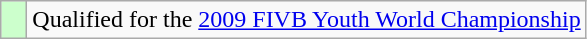<table class="wikitable" style="text-align: left;">
<tr>
<td width=10px bgcolor=#ccffcc></td>
<td>Qualified for the <a href='#'>2009 FIVB Youth World Championship</a></td>
</tr>
</table>
